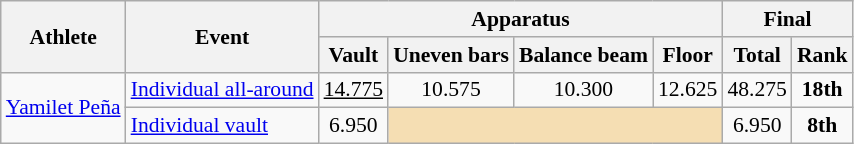<table class="wikitable" style="font-size:90%">
<tr>
<th rowspan="2">Athlete</th>
<th rowspan="2">Event</th>
<th colspan = "4">Apparatus</th>
<th colspan = "2">Final</th>
</tr>
<tr>
<th>Vault</th>
<th>Uneven bars</th>
<th>Balance beam</th>
<th>Floor</th>
<th>Total</th>
<th>Rank</th>
</tr>
<tr>
<td rowspan=2><a href='#'>Yamilet Peña</a></td>
<td><a href='#'>Individual all-around</a></td>
<td align=center><u>14.775</u></td>
<td align=center>10.575</td>
<td align=center>10.300</td>
<td align=center>12.625</td>
<td align=center>48.275</td>
<td align=center><strong>18th</strong></td>
</tr>
<tr>
<td><a href='#'>Individual vault</a></td>
<td align=center>6.950</td>
<td align=center colspan=3 bgcolor=wheat></td>
<td align=center>6.950</td>
<td align=center><strong>8th</strong></td>
</tr>
</table>
